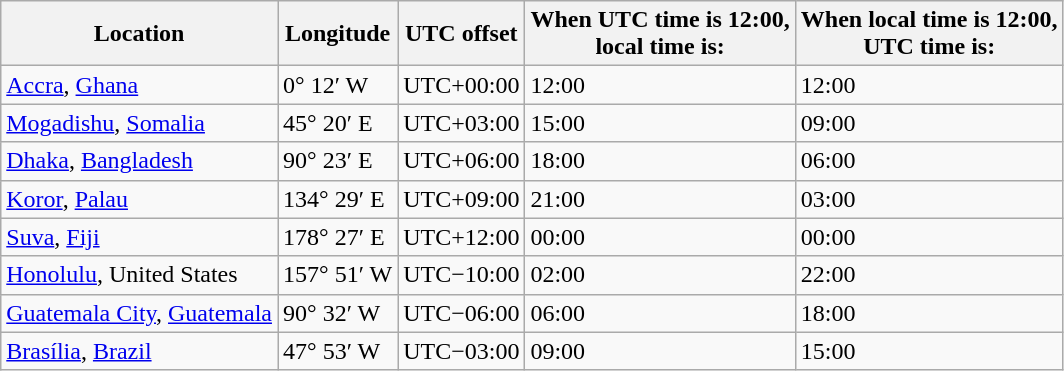<table class="wikitable sortable">
<tr>
<th>Location</th>
<th>Longitude</th>
<th>UTC offset</th>
<th>When UTC time is 12:00,<br>local time is:</th>
<th>When local time is 12:00,<br>UTC time is:</th>
</tr>
<tr>
<td><a href='#'>Accra</a>, <a href='#'>Ghana</a></td>
<td>0° 12′ W</td>
<td>UTC+00:00</td>
<td>12:00</td>
<td>12:00  </td>
</tr>
<tr>
<td><a href='#'>Mogadishu</a>, <a href='#'>Somalia</a></td>
<td>45° 20′ E</td>
<td>UTC+03:00</td>
<td>15:00</td>
<td>09:00</td>
</tr>
<tr>
<td><a href='#'>Dhaka</a>, <a href='#'>Bangladesh</a></td>
<td>90° 23′ E</td>
<td>UTC+06:00</td>
<td>18:00</td>
<td>06:00</td>
</tr>
<tr>
<td><a href='#'>Koror</a>, <a href='#'>Palau</a></td>
<td>134° 29′ E</td>
<td>UTC+09:00</td>
<td>21:00</td>
<td>03:00</td>
</tr>
<tr>
<td><a href='#'>Suva</a>, <a href='#'>Fiji</a></td>
<td>178° 27′ E</td>
<td>UTC+12:00</td>
<td>00:00</td>
<td>00:00</td>
</tr>
<tr>
<td><a href='#'>Honolulu</a>, United States</td>
<td>157° 51′ W</td>
<td>UTC−10:00</td>
<td>02:00</td>
<td>22:00 </td>
</tr>
<tr>
<td><a href='#'>Guatemala City</a>, <a href='#'>Guatemala</a></td>
<td>90° 32′ W</td>
<td>UTC−06:00</td>
<td>06:00</td>
<td>18:00</td>
</tr>
<tr>
<td><a href='#'>Brasília</a>, <a href='#'>Brazil</a></td>
<td>47° 53′ W</td>
<td>UTC−03:00</td>
<td>09:00</td>
<td>15:00</td>
</tr>
</table>
